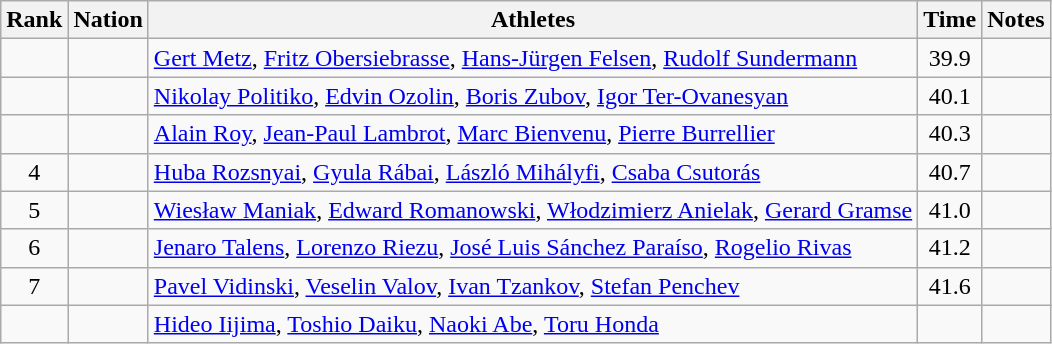<table class="wikitable sortable" style="text-align:center">
<tr>
<th>Rank</th>
<th>Nation</th>
<th>Athletes</th>
<th>Time</th>
<th>Notes</th>
</tr>
<tr>
<td></td>
<td align=left></td>
<td align=left><a href='#'>Gert Metz</a>, <a href='#'>Fritz Obersiebrasse</a>, <a href='#'>Hans-Jürgen Felsen</a>, <a href='#'>Rudolf Sundermann</a></td>
<td>39.9</td>
<td></td>
</tr>
<tr>
<td></td>
<td align=left></td>
<td align=left><a href='#'>Nikolay Politiko</a>, <a href='#'>Edvin Ozolin</a>, <a href='#'>Boris Zubov</a>, <a href='#'>Igor Ter-Ovanesyan</a></td>
<td>40.1</td>
<td></td>
</tr>
<tr>
<td></td>
<td align=left></td>
<td align=left><a href='#'>Alain Roy</a>, <a href='#'>Jean-Paul Lambrot</a>, <a href='#'>Marc Bienvenu</a>, <a href='#'>Pierre Burrellier</a></td>
<td>40.3</td>
<td></td>
</tr>
<tr>
<td>4</td>
<td align=left></td>
<td align=left><a href='#'>Huba Rozsnyai</a>, <a href='#'>Gyula Rábai</a>, <a href='#'>László Mihályfi</a>, <a href='#'>Csaba Csutorás</a></td>
<td>40.7</td>
<td></td>
</tr>
<tr>
<td>5</td>
<td align=left></td>
<td align=left><a href='#'>Wiesław Maniak</a>, <a href='#'>Edward Romanowski</a>, <a href='#'>Włodzimierz Anielak</a>, <a href='#'>Gerard Gramse</a></td>
<td>41.0</td>
<td></td>
</tr>
<tr>
<td>6</td>
<td align=left></td>
<td align=left><a href='#'>Jenaro Talens</a>, <a href='#'>Lorenzo Riezu</a>, <a href='#'>José Luis Sánchez Paraíso</a>, <a href='#'>Rogelio Rivas</a></td>
<td>41.2</td>
<td></td>
</tr>
<tr>
<td>7</td>
<td align=left></td>
<td align=left><a href='#'>Pavel Vidinski</a>, <a href='#'>Veselin Valov</a>, <a href='#'>Ivan Tzankov</a>, <a href='#'>Stefan Penchev</a></td>
<td>41.6</td>
<td></td>
</tr>
<tr>
<td></td>
<td align=left></td>
<td align=left><a href='#'>Hideo Iijima</a>, <a href='#'>Toshio Daiku</a>, <a href='#'>Naoki Abe</a>, <a href='#'>Toru Honda</a></td>
<td></td>
<td></td>
</tr>
</table>
